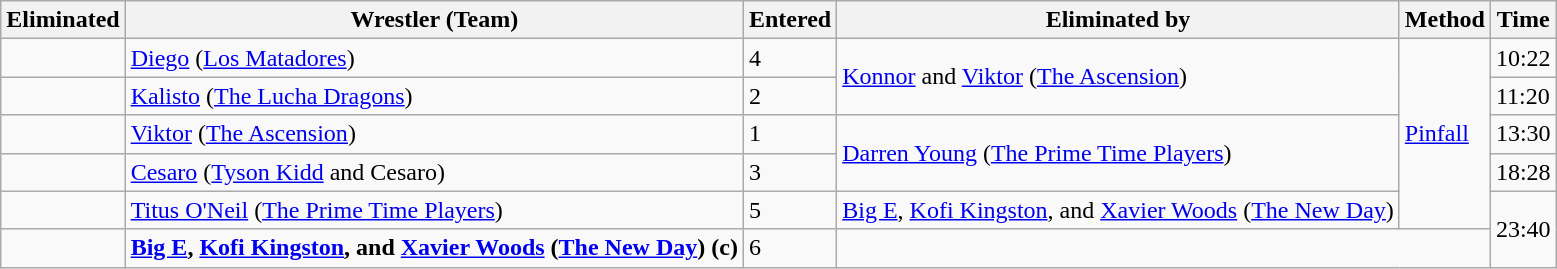<table class="wikitable sortable">
<tr>
<th>Eliminated</th>
<th>Wrestler (Team)</th>
<th>Entered</th>
<th>Eliminated by</th>
<th>Method</th>
<th>Time</th>
</tr>
<tr>
<td></td>
<td><a href='#'>Diego</a> (<a href='#'>Los Matadores</a>)</td>
<td>4</td>
<td rowspan=2><a href='#'>Konnor</a> and <a href='#'>Viktor</a> (<a href='#'>The Ascension</a>)</td>
<td rowspan=5><a href='#'>Pinfall</a></td>
<td>10:22</td>
</tr>
<tr>
<td></td>
<td><a href='#'>Kalisto</a> (<a href='#'>The Lucha Dragons</a>)</td>
<td>2</td>
<td>11:20</td>
</tr>
<tr>
<td></td>
<td><a href='#'>Viktor</a> (<a href='#'>The Ascension</a>)</td>
<td>1</td>
<td rowspan=2><a href='#'>Darren Young</a> (<a href='#'>The Prime Time Players</a>)</td>
<td>13:30</td>
</tr>
<tr>
<td></td>
<td><a href='#'>Cesaro</a> (<a href='#'>Tyson Kidd</a> and Cesaro)</td>
<td>3</td>
<td>18:28</td>
</tr>
<tr>
<td></td>
<td><a href='#'>Titus O'Neil</a> (<a href='#'>The Prime Time Players</a>)</td>
<td>5</td>
<td><a href='#'>Big E</a>, <a href='#'>Kofi Kingston</a>, and <a href='#'>Xavier Woods</a> (<a href='#'>The New Day</a>)</td>
<td rowspan=2>23:40</td>
</tr>
<tr>
<td></td>
<td><strong><a href='#'>Big E</a>, <a href='#'>Kofi Kingston</a>, and <a href='#'>Xavier Woods</a> (<a href='#'>The New Day</a>) (c)</strong></td>
<td>6</td>
<td colspan="3"></td>
</tr>
</table>
